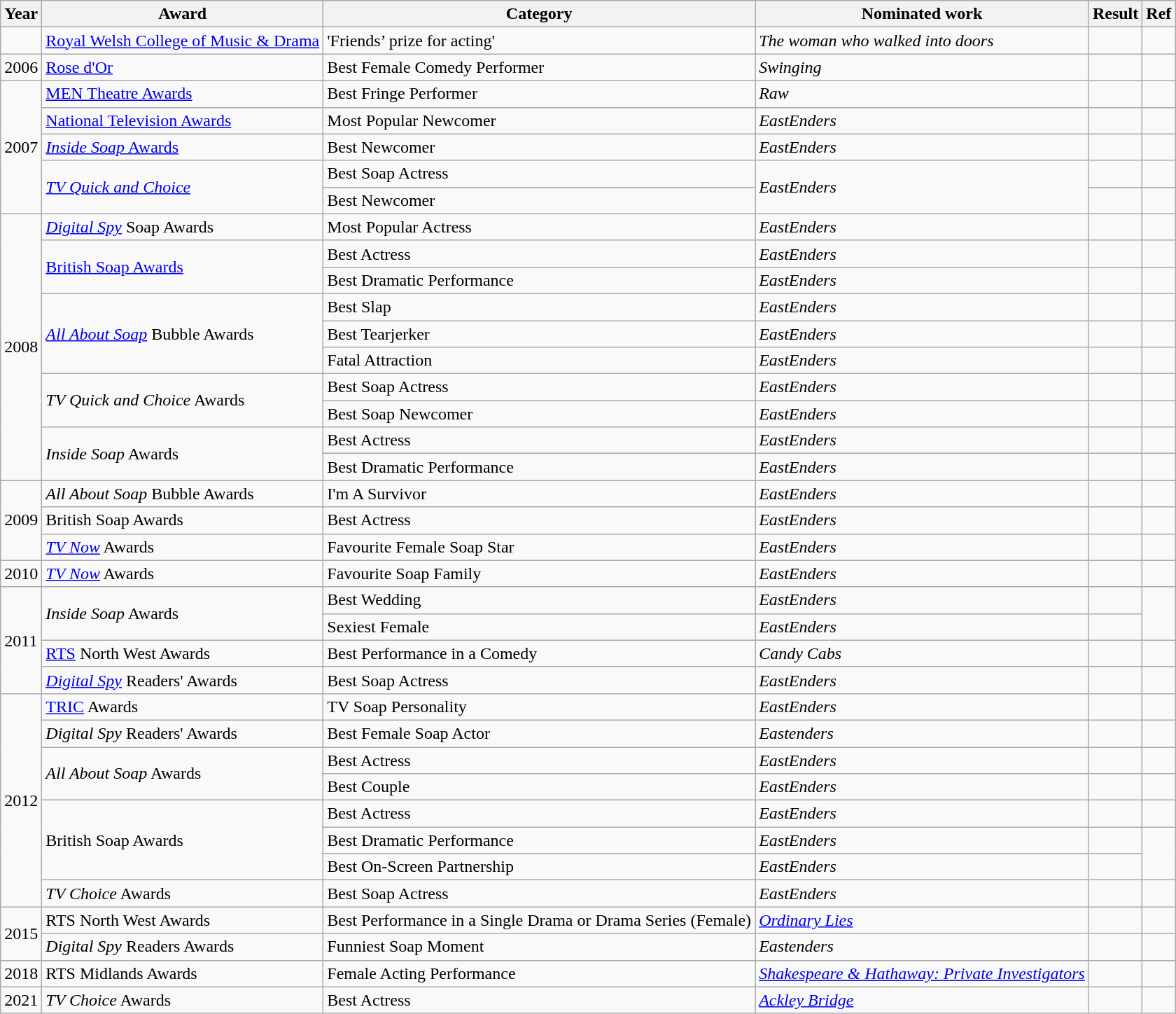<table class="wikitable">
<tr>
<th>Year</th>
<th>Award</th>
<th>Category</th>
<th>Nominated work</th>
<th>Result</th>
<th>Ref</th>
</tr>
<tr>
<td></td>
<td><a href='#'>Royal Welsh College of Music & Drama</a></td>
<td>'Friends’ prize for acting'</td>
<td><em>The woman who walked into doors</em></td>
<td></td>
<td></td>
</tr>
<tr>
<td>2006</td>
<td><a href='#'>Rose d'Or</a></td>
<td>Best Female Comedy Performer</td>
<td><em>Swinging</em></td>
<td></td>
<td></td>
</tr>
<tr>
<td rowspan="5">2007</td>
<td><a href='#'>MEN Theatre Awards</a></td>
<td>Best Fringe Performer</td>
<td><em>Raw</em></td>
<td></td>
<td></td>
</tr>
<tr>
<td><a href='#'>National Television Awards</a></td>
<td>Most Popular Newcomer</td>
<td><em>EastEnders</em></td>
<td></td>
<td></td>
</tr>
<tr>
<td><a href='#'><em>Inside Soap</em> Awards</a></td>
<td>Best Newcomer</td>
<td><em>EastEnders</em></td>
<td></td>
<td></td>
</tr>
<tr>
<td rowspan = "2"><em><a href='#'>TV Quick and Choice</a></em></td>
<td>Best Soap Actress</td>
<td rowspan = "2"><em>EastEnders</em></td>
<td></td>
<td></td>
</tr>
<tr>
<td>Best Newcomer</td>
<td></td>
<td></td>
</tr>
<tr>
<td rowspan="10">2008</td>
<td><em><a href='#'>Digital Spy</a></em> Soap Awards</td>
<td>Most Popular Actress</td>
<td><em>EastEnders</em></td>
<td></td>
<td></td>
</tr>
<tr>
<td rowspan="2"><a href='#'>British Soap Awards</a></td>
<td>Best Actress</td>
<td><em>EastEnders</em></td>
<td></td>
<td></td>
</tr>
<tr>
<td>Best Dramatic Performance</td>
<td><em>EastEnders</em></td>
<td></td>
<td></td>
</tr>
<tr>
<td rowspan="3"><em><a href='#'>All About Soap</a></em> Bubble Awards</td>
<td>Best Slap </td>
<td><em>EastEnders</em></td>
<td></td>
<td></td>
</tr>
<tr>
<td>Best Tearjerker</td>
<td><em>EastEnders</em></td>
<td></td>
<td></td>
</tr>
<tr>
<td>Fatal Attraction </td>
<td><em>EastEnders</em></td>
<td></td>
<td></td>
</tr>
<tr>
<td rowspan="2"><em>TV Quick and Choice</em> Awards</td>
<td>Best Soap Actress</td>
<td><em>EastEnders</em></td>
<td></td>
<td></td>
</tr>
<tr>
<td>Best Soap Newcomer</td>
<td><em>EastEnders</em></td>
<td></td>
<td></td>
</tr>
<tr>
<td rowspan="2"><em>Inside Soap</em> Awards</td>
<td>Best Actress</td>
<td><em>EastEnders</em></td>
<td></td>
<td></td>
</tr>
<tr>
<td>Best Dramatic Performance</td>
<td><em>EastEnders</em></td>
<td></td>
<td></td>
</tr>
<tr>
<td rowspan="3">2009</td>
<td><em>All About Soap</em> Bubble Awards</td>
<td>I'm A Survivor</td>
<td><em>EastEnders</em></td>
<td></td>
<td></td>
</tr>
<tr>
<td>British Soap Awards</td>
<td>Best Actress</td>
<td><em>EastEnders</em></td>
<td></td>
<td></td>
</tr>
<tr>
<td><em><a href='#'>TV Now</a></em> Awards</td>
<td>Favourite Female Soap Star</td>
<td><em>EastEnders</em></td>
<td></td>
<td></td>
</tr>
<tr>
<td>2010</td>
<td><em><a href='#'>TV Now</a></em> Awards</td>
<td>Favourite Soap Family</td>
<td><em>EastEnders</em></td>
<td></td>
<td></td>
</tr>
<tr>
<td rowspan="4">2011</td>
<td rowspan="2"><em>Inside Soap</em> Awards</td>
<td>Best Wedding</td>
<td><em>EastEnders</em></td>
<td></td>
<td rowspan = "2"></td>
</tr>
<tr>
<td>Sexiest Female</td>
<td><em>EastEnders</em></td>
<td></td>
</tr>
<tr>
<td><a href='#'>RTS</a> North West Awards</td>
<td>Best Performance in a Comedy</td>
<td><em>Candy Cabs</em></td>
<td></td>
<td></td>
</tr>
<tr>
<td><em><a href='#'>Digital Spy</a></em> Readers' Awards</td>
<td>Best Soap Actress</td>
<td><em>EastEnders</em></td>
<td></td>
<td></td>
</tr>
<tr>
<td rowspan="8">2012</td>
<td><a href='#'>TRIC</a> Awards</td>
<td>TV Soap Personality</td>
<td><em>EastEnders</em></td>
<td></td>
<td></td>
</tr>
<tr>
<td><em>Digital Spy</em> Readers' Awards</td>
<td>Best Female Soap Actor</td>
<td><em>Eastenders</em></td>
<td></td>
<td></td>
</tr>
<tr>
<td rowspan="2"><em>All About Soap</em> Awards</td>
<td>Best Actress</td>
<td><em>EastEnders</em></td>
<td></td>
<td></td>
</tr>
<tr>
<td>Best Couple </td>
<td><em>EastEnders</em></td>
<td></td>
</tr>
<tr>
<td rowspan="3">British Soap Awards</td>
<td>Best Actress</td>
<td><em>EastEnders</em></td>
<td></td>
<td></td>
</tr>
<tr>
<td>Best Dramatic Performance</td>
<td><em>EastEnders</em></td>
<td></td>
</tr>
<tr>
<td>Best On-Screen Partnership </td>
<td><em>EastEnders</em></td>
<td></td>
</tr>
<tr>
<td><em>TV Choice</em> Awards</td>
<td>Best Soap Actress</td>
<td><em>EastEnders</em></td>
<td></td>
<td></td>
</tr>
<tr>
<td rowspan = "2">2015</td>
<td>RTS North West Awards</td>
<td>Best Performance in a Single Drama or Drama Series (Female)</td>
<td><em><a href='#'>Ordinary Lies</a></em></td>
<td></td>
<td></td>
</tr>
<tr>
<td><em>Digital Spy</em> Readers Awards</td>
<td>Funniest Soap Moment</td>
<td><em>Eastenders</em></td>
<td></td>
<td></td>
</tr>
<tr>
<td>2018</td>
<td>RTS Midlands Awards</td>
<td>Female Acting Performance</td>
<td><em><a href='#'>Shakespeare & Hathaway: Private Investigators</a></em></td>
<td></td>
<td></td>
</tr>
<tr>
<td>2021</td>
<td><em>TV Choice</em> Awards</td>
<td>Best Actress</td>
<td><em><a href='#'>Ackley Bridge</a></em></td>
<td></td>
<td></td>
</tr>
</table>
